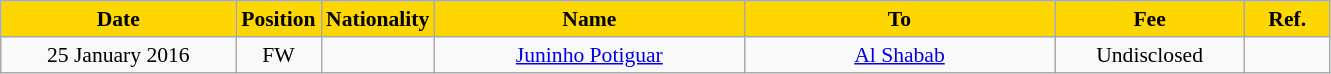<table class="wikitable"  style="text-align:center; font-size:90%; ">
<tr>
<th style="background:gold; color:black; width:150px;">Date</th>
<th style="background:gold; color:black; width:50px;">Position</th>
<th style="background:gold; color:black; width:50px;">Nationality</th>
<th style="background:gold; color:black; width:200px;">Name</th>
<th style="background:gold; color:black; width:200px;">To</th>
<th style="background:gold; color:black; width:120px;">Fee</th>
<th style="background:gold; color:black; width:50px;">Ref.</th>
</tr>
<tr>
<td>25 January 2016</td>
<td>FW</td>
<td></td>
<td><a href='#'>Juninho Potiguar</a></td>
<td><a href='#'>Al Shabab</a></td>
<td>Undisclosed</td>
<td></td>
</tr>
</table>
